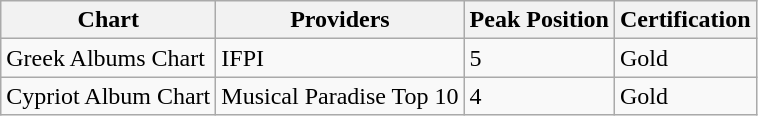<table class="wikitable">
<tr>
<th>Chart</th>
<th>Providers</th>
<th>Peak Position</th>
<th>Certification</th>
</tr>
<tr>
<td>Greek Albums Chart</td>
<td>IFPI</td>
<td>5</td>
<td>Gold</td>
</tr>
<tr>
<td>Cypriot Album Chart</td>
<td>Musical Paradise Top 10</td>
<td>4</td>
<td>Gold</td>
</tr>
</table>
